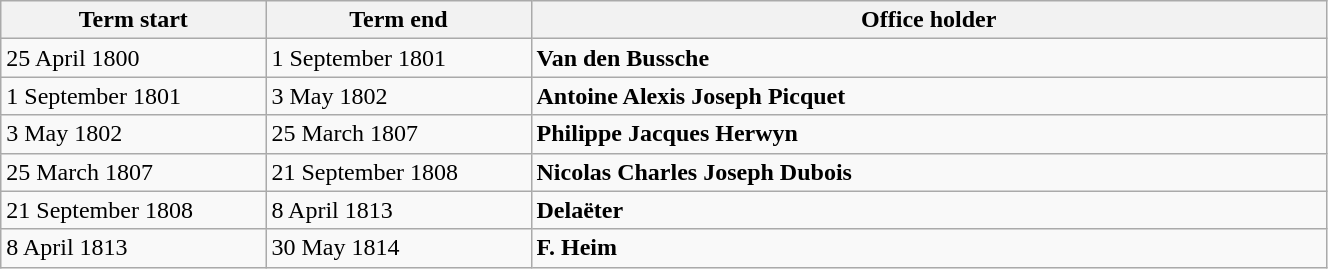<table class="wikitable" style="width: 70%;">
<tr>
<th align="left" style="width: 20%;">Term start</th>
<th align="left" style="width: 20%;">Term end</th>
<th align="left">Office holder</th>
</tr>
<tr valign="top">
<td>25 April 1800</td>
<td>1 September 1801</td>
<td><strong>Van den Bussche</strong></td>
</tr>
<tr valign="top">
<td>1 September 1801</td>
<td>3 May 1802</td>
<td><strong>Antoine Alexis Joseph Picquet</strong></td>
</tr>
<tr valign="top">
<td>3 May 1802</td>
<td>25 March 1807</td>
<td><strong>Philippe Jacques Herwyn</strong></td>
</tr>
<tr valign="top">
<td>25 March 1807</td>
<td>21 September 1808</td>
<td><strong>Nicolas Charles Joseph Dubois</strong></td>
</tr>
<tr valign="top">
<td>21 September 1808</td>
<td>8 April 1813</td>
<td><strong>Delaëter</strong></td>
</tr>
<tr valign="top">
<td>8 April 1813</td>
<td>30 May 1814</td>
<td><strong>F. Heim</strong></td>
</tr>
</table>
